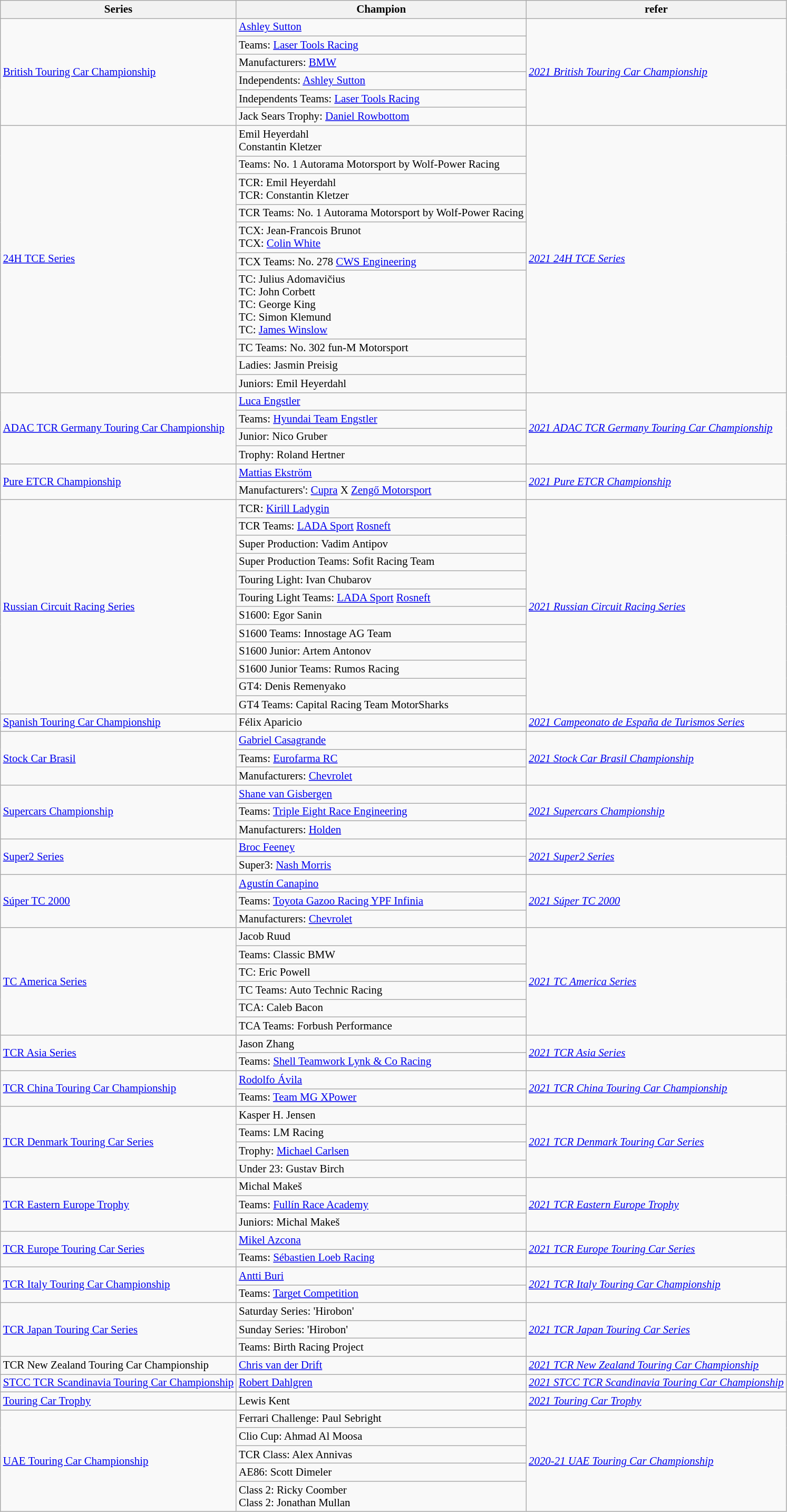<table class="wikitable" style="font-size:87%">
<tr font-weight:bold">
<th>Series</th>
<th>Champion</th>
<th>refer</th>
</tr>
<tr>
<td rowspan=6><a href='#'>British Touring Car Championship</a></td>
<td> <a href='#'>Ashley Sutton</a></td>
<td rowspan=6><em><a href='#'>2021 British Touring Car Championship</a></em></td>
</tr>
<tr>
<td>Teams:  <a href='#'>Laser Tools Racing</a></td>
</tr>
<tr>
<td>Manufacturers:  <a href='#'>BMW</a></td>
</tr>
<tr>
<td>Independents:  <a href='#'>Ashley Sutton</a></td>
</tr>
<tr>
<td>Independents Teams:  <a href='#'>Laser Tools Racing</a></td>
</tr>
<tr>
<td>Jack Sears Trophy:  <a href='#'>Daniel Rowbottom</a></td>
</tr>
<tr>
<td rowspan="10"><a href='#'>24H TCE Series</a></td>
<td> Emil Heyerdahl<br> Constantin Kletzer</td>
<td rowspan="10"><em><a href='#'>2021 24H TCE Series</a></em></td>
</tr>
<tr>
<td>Teams:  No. 1 Autorama Motorsport by Wolf-Power Racing</td>
</tr>
<tr>
<td>TCR:  Emil Heyerdahl<br>TCR:  Constantin Kletzer</td>
</tr>
<tr>
<td>TCR Teams:  No. 1 Autorama Motorsport by Wolf-Power Racing</td>
</tr>
<tr>
<td>TCX:  Jean-Francois Brunot<br>TCX:  <a href='#'>Colin White</a></td>
</tr>
<tr>
<td>TCX Teams:  No. 278 <a href='#'>CWS Engineering</a></td>
</tr>
<tr>
<td>TC:  Julius Adomavičius<br>TC:  John Corbett<br>TC:  George King<br>TC:  Simon Klemund<br>TC:  <a href='#'>James Winslow</a></td>
</tr>
<tr>
<td>TC Teams:  No. 302 fun-M Motorsport</td>
</tr>
<tr>
<td>Ladies:  Jasmin Preisig</td>
</tr>
<tr>
<td>Juniors:  Emil Heyerdahl</td>
</tr>
<tr>
<td rowspan="4"><a href='#'>ADAC TCR Germany Touring Car Championship</a></td>
<td> <a href='#'>Luca Engstler</a></td>
<td rowspan="4"><em><a href='#'>2021 ADAC TCR Germany Touring Car Championship</a></em></td>
</tr>
<tr>
<td>Teams:  <a href='#'>Hyundai Team Engstler</a></td>
</tr>
<tr>
<td>Junior:  Nico Gruber</td>
</tr>
<tr>
<td>Trophy:  Roland Hertner</td>
</tr>
<tr>
<td rowspan="2"><a href='#'>Pure ETCR Championship</a></td>
<td> <a href='#'>Mattias Ekström</a></td>
<td rowspan="2"><em><a href='#'>2021 Pure ETCR Championship</a></em></td>
</tr>
<tr>
<td>Manufacturers':  <a href='#'>Cupra</a> X <a href='#'>Zengő Motorsport</a></td>
</tr>
<tr>
<td rowspan="12"><a href='#'>Russian Circuit Racing Series</a></td>
<td>TCR:  <a href='#'>Kirill Ladygin</a></td>
<td rowspan="12"><em><a href='#'>2021 Russian Circuit Racing Series</a></em></td>
</tr>
<tr>
<td>TCR Teams:  <a href='#'>LADA Sport</a> <a href='#'>Rosneft</a></td>
</tr>
<tr>
<td>Super Production:  Vadim Antipov</td>
</tr>
<tr>
<td>Super Production Teams:  Sofit Racing Team</td>
</tr>
<tr>
<td>Touring Light:  Ivan Chubarov</td>
</tr>
<tr>
<td>Touring Light Teams:  <a href='#'>LADA Sport</a> <a href='#'>Rosneft</a></td>
</tr>
<tr>
<td>S1600:  Egor Sanin</td>
</tr>
<tr>
<td>S1600 Teams:  Innostage AG Team</td>
</tr>
<tr>
<td>S1600 Junior:  Artem Antonov</td>
</tr>
<tr>
<td>S1600 Junior Teams:  Rumos Racing</td>
</tr>
<tr>
<td>GT4:  Denis Remenyako</td>
</tr>
<tr>
<td>GT4 Teams:  Capital Racing Team MotorSharks</td>
</tr>
<tr>
<td><a href='#'>Spanish Touring Car Championship</a></td>
<td> Félix Aparicio</td>
<td><em><a href='#'>2021 Campeonato de España de Turismos Series</a></em></td>
</tr>
<tr>
<td rowspan="3"><a href='#'>Stock Car Brasil</a></td>
<td> <a href='#'>Gabriel Casagrande</a></td>
<td rowspan="3"><em><a href='#'>2021 Stock Car Brasil Championship</a></em></td>
</tr>
<tr>
<td>Teams:  <a href='#'>Eurofarma RC</a></td>
</tr>
<tr>
<td>Manufacturers:  <a href='#'>Chevrolet</a></td>
</tr>
<tr>
<td rowspan=3><a href='#'>Supercars Championship</a></td>
<td> <a href='#'>Shane van Gisbergen</a></td>
<td rowspan=3><em><a href='#'>2021 Supercars Championship</a></em></td>
</tr>
<tr>
<td>Teams:  <a href='#'>Triple Eight Race Engineering</a></td>
</tr>
<tr>
<td>Manufacturers:  <a href='#'>Holden</a></td>
</tr>
<tr>
<td rowspan="2"><a href='#'>Super2 Series</a></td>
<td> <a href='#'>Broc Feeney</a></td>
<td rowspan="2"><em><a href='#'>2021 Super2 Series</a></em></td>
</tr>
<tr>
<td>Super3:  <a href='#'>Nash Morris</a></td>
</tr>
<tr>
<td rowspan="3"><a href='#'>Súper TC 2000</a></td>
<td> <a href='#'>Agustín Canapino</a></td>
<td rowspan="3"><em><a href='#'>2021 Súper TC 2000</a></em></td>
</tr>
<tr>
<td>Teams:  <a href='#'>Toyota Gazoo Racing YPF Infinia</a></td>
</tr>
<tr>
<td>Manufacturers:  <a href='#'>Chevrolet</a></td>
</tr>
<tr>
<td rowspan="6"><a href='#'>TC America Series</a></td>
<td> Jacob Ruud</td>
<td rowspan="6"><em><a href='#'>2021 TC America Series</a></em></td>
</tr>
<tr>
<td>Teams:  Classic BMW</td>
</tr>
<tr>
<td>TC:  Eric Powell</td>
</tr>
<tr>
<td>TC Teams:  Auto Technic Racing</td>
</tr>
<tr>
<td>TCA:  Caleb Bacon</td>
</tr>
<tr>
<td>TCA Teams:  Forbush Performance</td>
</tr>
<tr>
<td rowspan="2"><a href='#'>TCR Asia Series</a></td>
<td> Jason Zhang</td>
<td rowspan="2"><em><a href='#'>2021 TCR Asia Series</a></em></td>
</tr>
<tr>
<td>Teams:  <a href='#'>Shell Teamwork Lynk & Co Racing</a></td>
</tr>
<tr>
<td rowspan="2"><a href='#'>TCR China Touring Car Championship</a></td>
<td> <a href='#'>Rodolfo Ávila</a></td>
<td rowspan="2"><em><a href='#'>2021 TCR China Touring Car Championship</a></em></td>
</tr>
<tr>
<td>Teams:  <a href='#'>Team MG XPower</a></td>
</tr>
<tr>
<td rowspan="4"><a href='#'>TCR Denmark Touring Car Series</a></td>
<td> Kasper H. Jensen</td>
<td rowspan="4"><em><a href='#'>2021 TCR Denmark Touring Car Series</a></em></td>
</tr>
<tr>
<td>Teams:  LM Racing</td>
</tr>
<tr>
<td>Trophy:  <a href='#'>Michael Carlsen</a></td>
</tr>
<tr>
<td>Under 23:  Gustav Birch</td>
</tr>
<tr>
<td rowspan="3"><a href='#'>TCR Eastern Europe Trophy</a></td>
<td> Michal Makeš</td>
<td rowspan="3"><em><a href='#'>2021 TCR Eastern Europe Trophy</a></em></td>
</tr>
<tr>
<td>Teams:  <a href='#'>Fullín Race Academy</a></td>
</tr>
<tr>
<td>Juniors:  Michal Makeš</td>
</tr>
<tr>
<td rowspan="2"><a href='#'>TCR Europe Touring Car Series</a></td>
<td> <a href='#'>Mikel Azcona</a></td>
<td rowspan="2"><em><a href='#'>2021 TCR Europe Touring Car Series</a></em></td>
</tr>
<tr>
<td>Teams:  <a href='#'>Sébastien Loeb Racing</a></td>
</tr>
<tr>
<td rowspan="2"><a href='#'>TCR Italy Touring Car Championship</a></td>
<td> <a href='#'>Antti Buri</a></td>
<td rowspan="2"><em><a href='#'>2021 TCR Italy Touring Car Championship</a></em></td>
</tr>
<tr>
<td>Teams:  <a href='#'>Target Competition</a></td>
</tr>
<tr>
<td rowspan="3"><a href='#'>TCR Japan Touring Car Series</a></td>
<td>Saturday Series:  'Hirobon'</td>
<td rowspan="3"><em><a href='#'>2021 TCR Japan Touring Car Series</a></em></td>
</tr>
<tr>
<td>Sunday Series:  'Hirobon'</td>
</tr>
<tr>
<td>Teams:  Birth Racing Project</td>
</tr>
<tr>
<td>TCR New Zealand Touring Car Championship</td>
<td> <a href='#'>Chris van der Drift</a></td>
<td><em><a href='#'>2021 TCR New Zealand Touring Car Championship</a></em></td>
</tr>
<tr>
<td><a href='#'>STCC TCR Scandinavia Touring Car Championship</a></td>
<td> <a href='#'>Robert Dahlgren</a></td>
<td><em><a href='#'>2021 STCC TCR Scandinavia Touring Car Championship</a></em></td>
</tr>
<tr>
<td><a href='#'>Touring Car Trophy</a></td>
<td> Lewis Kent</td>
<td><em><a href='#'>2021 Touring Car Trophy</a></em></td>
</tr>
<tr>
<td rowspan="5"><a href='#'>UAE Touring Car Championship</a></td>
<td>Ferrari Challenge:  Paul Sebright</td>
<td rowspan="5"><em><a href='#'>2020-21 UAE Touring Car Championship</a></em></td>
</tr>
<tr>
<td>Clio Cup:  Ahmad Al Moosa</td>
</tr>
<tr>
<td>TCR Class:  Alex Annivas</td>
</tr>
<tr>
<td>AE86:  Scott Dimeler</td>
</tr>
<tr>
<td>Class 2:  Ricky Coomber<br>Class 2:  Jonathan Mullan</td>
</tr>
</table>
